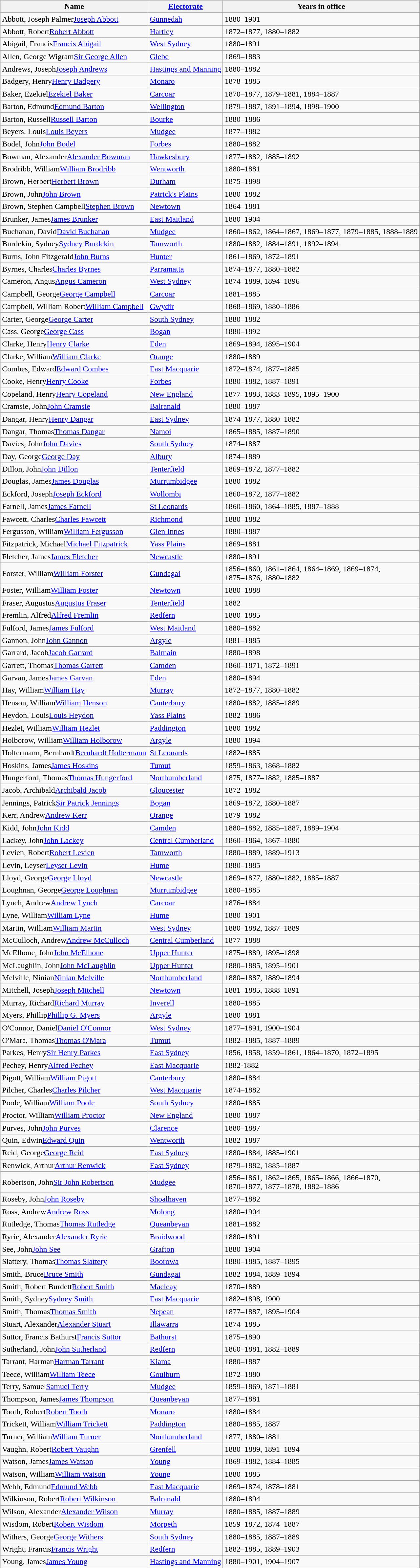<table class="wikitable sortable" style="border:1px solid #aaa; border-collapse:collapse">
<tr bgcolor="#cccccc">
<th><strong>Name</strong></th>
<th><strong><a href='#'>Electorate</a></strong></th>
<th><strong>Years in office</strong></th>
</tr>
<tr>
<td><span>Abbott, Joseph Palmer</span><a href='#'>Joseph Abbott</a></td>
<td><a href='#'>Gunnedah</a></td>
<td>1880–1901</td>
</tr>
<tr>
<td><span>Abbott, Robert</span><a href='#'>Robert Abbott</a></td>
<td><a href='#'>Hartley</a></td>
<td>1872–1877, 1880–1882</td>
</tr>
<tr>
<td><span>Abigail, Francis</span><a href='#'>Francis Abigail</a></td>
<td><a href='#'>West Sydney</a></td>
<td>1880–1891</td>
</tr>
<tr>
<td><span>Allen, George Wigram</span><a href='#'>Sir George Allen</a></td>
<td><a href='#'>Glebe</a></td>
<td>1869–1883</td>
</tr>
<tr>
<td><span>Andrews, Joseph</span><a href='#'>Joseph Andrews</a></td>
<td><a href='#'>Hastings and Manning</a></td>
<td>1880–1882</td>
</tr>
<tr>
<td><span>Badgery, Henry</span><a href='#'>Henry Badgery</a></td>
<td><a href='#'>Monaro</a></td>
<td>1878–1885</td>
</tr>
<tr>
<td><span>Baker, Ezekiel</span><a href='#'>Ezekiel Baker</a> </td>
<td><a href='#'>Carcoar</a></td>
<td>1870–1877, 1879–1881, 1884–1887</td>
</tr>
<tr>
<td><span>Barton, Edmund</span><a href='#'>Edmund Barton</a></td>
<td><a href='#'>Wellington</a></td>
<td>1879–1887, 1891–1894, 1898–1900</td>
</tr>
<tr>
<td><span>Barton, Russell</span><a href='#'>Russell Barton</a></td>
<td><a href='#'>Bourke</a></td>
<td>1880–1886</td>
</tr>
<tr>
<td><span>Beyers, Louis</span><a href='#'>Louis Beyers</a></td>
<td><a href='#'>Mudgee</a></td>
<td>1877–1882</td>
</tr>
<tr>
<td><span>Bodel, John</span><a href='#'>John Bodel</a></td>
<td><a href='#'>Forbes</a></td>
<td>1880–1882</td>
</tr>
<tr>
<td><span>Bowman, Alexander</span><a href='#'>Alexander Bowman</a></td>
<td><a href='#'>Hawkesbury</a></td>
<td>1877–1882, 1885–1892</td>
</tr>
<tr>
<td><span>Brodribb, William</span><a href='#'>William Brodribb</a> </td>
<td><a href='#'>Wentworth</a></td>
<td>1880–1881</td>
</tr>
<tr>
<td><span>Brown, Herbert</span><a href='#'>Herbert Brown</a></td>
<td><a href='#'>Durham</a></td>
<td>1875–1898</td>
</tr>
<tr>
<td><span>Brown, John</span><a href='#'>John Brown</a></td>
<td><a href='#'>Patrick's Plains</a></td>
<td>1880–1882</td>
</tr>
<tr>
<td><span>Brown, Stephen Campbell</span><a href='#'>Stephen Brown</a> </td>
<td><a href='#'>Newtown</a></td>
<td>1864–1881</td>
</tr>
<tr>
<td><span>Brunker, James</span><a href='#'>James Brunker</a></td>
<td><a href='#'>East Maitland</a></td>
<td>1880–1904</td>
</tr>
<tr>
<td><span>Buchanan, David</span><a href='#'>David Buchanan</a></td>
<td><a href='#'>Mudgee</a></td>
<td>1860–1862, 1864–1867, 1869–1877, 1879–1885, 1888–1889</td>
</tr>
<tr>
<td><span>Burdekin, Sydney</span><a href='#'>Sydney Burdekin</a></td>
<td><a href='#'>Tamworth</a></td>
<td>1880–1882, 1884–1891, 1892–1894</td>
</tr>
<tr>
<td><span>Burns, John Fitzgerald</span><a href='#'>John Burns</a></td>
<td><a href='#'>Hunter</a></td>
<td>1861–1869, 1872–1891</td>
</tr>
<tr>
<td><span>Byrnes, Charles</span><a href='#'>Charles Byrnes</a></td>
<td><a href='#'>Parramatta</a></td>
<td>1874–1877, 1880–1882</td>
</tr>
<tr>
<td><span>Cameron, Angus</span><a href='#'>Angus Cameron</a></td>
<td><a href='#'>West Sydney</a></td>
<td>1874–1889, 1894–1896</td>
</tr>
<tr>
<td><span>Campbell, George</span><a href='#'>George Campbell</a> </td>
<td><a href='#'>Carcoar</a></td>
<td>1881–1885</td>
</tr>
<tr>
<td><span>Campbell, William Robert</span><a href='#'>William Campbell</a></td>
<td><a href='#'>Gwydir</a></td>
<td>1868–1869, 1880–1886</td>
</tr>
<tr>
<td><span>Carter, George</span><a href='#'>George Carter</a></td>
<td><a href='#'>South Sydney</a></td>
<td>1880–1882</td>
</tr>
<tr>
<td><span>Cass, George</span><a href='#'>George Cass</a></td>
<td><a href='#'>Bogan</a></td>
<td>1880–1892</td>
</tr>
<tr>
<td><span>Clarke, Henry</span><a href='#'>Henry Clarke</a></td>
<td><a href='#'>Eden</a></td>
<td>1869–1894, 1895–1904</td>
</tr>
<tr>
<td><span>Clarke, William</span><a href='#'>William Clarke</a></td>
<td><a href='#'>Orange</a></td>
<td>1880–1889</td>
</tr>
<tr>
<td><span>Combes, Edward</span><a href='#'>Edward Combes</a></td>
<td><a href='#'>East Macquarie</a></td>
<td>1872–1874, 1877–1885</td>
</tr>
<tr>
<td><span>Cooke, Henry</span><a href='#'>Henry Cooke</a></td>
<td><a href='#'>Forbes</a></td>
<td>1880–1882, 1887–1891</td>
</tr>
<tr>
<td><span>Copeland, Henry</span><a href='#'>Henry Copeland</a></td>
<td><a href='#'>New England</a></td>
<td>1877–1883, 1883–1895, 1895–1900</td>
</tr>
<tr>
<td><span>Cramsie, John</span><a href='#'>John Cramsie</a></td>
<td><a href='#'>Balranald</a></td>
<td>1880–1887</td>
</tr>
<tr>
<td><span>Dangar, Henry</span><a href='#'>Henry Dangar</a></td>
<td><a href='#'>East Sydney</a></td>
<td>1874–1877, 1880–1882</td>
</tr>
<tr>
<td><span>Dangar, Thomas</span><a href='#'>Thomas Dangar</a></td>
<td><a href='#'>Namoi</a></td>
<td>1865–1885, 1887–1890</td>
</tr>
<tr>
<td><span>Davies, John</span><a href='#'>John Davies</a></td>
<td><a href='#'>South Sydney</a></td>
<td>1874–1887</td>
</tr>
<tr>
<td><span>Day, George</span><a href='#'>George Day</a></td>
<td><a href='#'>Albury</a></td>
<td>1874–1889</td>
</tr>
<tr>
<td><span>Dillon, John</span><a href='#'>John Dillon</a> </td>
<td><a href='#'>Tenterfield</a></td>
<td>1869–1872, 1877–1882</td>
</tr>
<tr>
<td><span>Douglas, James</span><a href='#'>James Douglas</a></td>
<td><a href='#'>Murrumbidgee</a></td>
<td>1880–1882</td>
</tr>
<tr>
<td><span>Eckford, Joseph</span><a href='#'>Joseph Eckford</a></td>
<td><a href='#'>Wollombi</a></td>
<td>1860–1872, 1877–1882</td>
</tr>
<tr>
<td><span>Farnell, James</span><a href='#'>James Farnell</a></td>
<td><a href='#'>St Leonards</a></td>
<td>1860–1860, 1864–1885, 1887–1888</td>
</tr>
<tr>
<td><span>Fawcett, Charles</span><a href='#'>Charles Fawcett</a></td>
<td><a href='#'>Richmond</a></td>
<td>1880–1882</td>
</tr>
<tr>
<td><span>Fergusson, William</span><a href='#'>William Fergusson</a></td>
<td><a href='#'>Glen Innes</a></td>
<td>1880–1887</td>
</tr>
<tr>
<td><span>Fitzpatrick, Michael</span><a href='#'>Michael Fitzpatrick</a> </td>
<td><a href='#'>Yass Plains</a></td>
<td>1869–1881</td>
</tr>
<tr>
<td><span>Fletcher, James</span><a href='#'>James Fletcher</a></td>
<td><a href='#'>Newcastle</a></td>
<td>1880–1891</td>
</tr>
<tr>
<td><span>Forster, William</span><a href='#'>William Forster</a> </td>
<td><a href='#'>Gundagai</a></td>
<td>1856–1860, 1861–1864, 1864–1869, 1869–1874,<br>1875–1876, 1880–1882</td>
</tr>
<tr>
<td><span>Foster, William</span><a href='#'>William Foster</a></td>
<td><a href='#'>Newtown</a></td>
<td>1880–1888</td>
</tr>
<tr>
<td><span>Fraser, Augustus</span><a href='#'>Augustus Fraser</a> </td>
<td><a href='#'>Tenterfield</a></td>
<td>1882</td>
</tr>
<tr>
<td><span>Fremlin, Alfred</span><a href='#'>Alfred Fremlin</a></td>
<td><a href='#'>Redfern</a></td>
<td>1880–1885</td>
</tr>
<tr>
<td><span>Fulford, James</span><a href='#'>James Fulford</a></td>
<td><a href='#'>West Maitland</a></td>
<td>1880–1882</td>
</tr>
<tr>
<td><span>Gannon, John</span><a href='#'>John Gannon</a> </td>
<td><a href='#'>Argyle</a></td>
<td>1881–1885</td>
</tr>
<tr>
<td><span>Garrard, Jacob</span><a href='#'>Jacob Garrard</a></td>
<td><a href='#'>Balmain</a></td>
<td>1880–1898</td>
</tr>
<tr>
<td><span>Garrett, Thomas</span><a href='#'>Thomas Garrett</a></td>
<td><a href='#'>Camden</a></td>
<td>1860–1871, 1872–1891</td>
</tr>
<tr>
<td><span>Garvan, James</span><a href='#'>James Garvan</a></td>
<td><a href='#'>Eden</a></td>
<td>1880–1894</td>
</tr>
<tr>
<td><span>Hay, William</span><a href='#'>William Hay</a></td>
<td><a href='#'>Murray</a></td>
<td>1872–1877, 1880–1882</td>
</tr>
<tr>
<td><span>Henson, William</span><a href='#'>William Henson</a></td>
<td><a href='#'>Canterbury</a></td>
<td>1880–1882, 1885–1889</td>
</tr>
<tr>
<td><span>Heydon, Louis</span><a href='#'>Louis Heydon</a> </td>
<td><a href='#'>Yass Plains</a></td>
<td>1882–1886</td>
</tr>
<tr>
<td><span>Hezlet, William</span><a href='#'>William Hezlet</a></td>
<td><a href='#'>Paddington</a></td>
<td>1880–1882</td>
</tr>
<tr>
<td><span>Holborow, William</span><a href='#'>William Holborow</a></td>
<td><a href='#'>Argyle</a></td>
<td>1880–1894</td>
</tr>
<tr>
<td><span>Holtermann, Bernhardt</span><a href='#'>Bernhardt Holtermann</a></td>
<td><a href='#'>St Leonards</a></td>
<td>1882–1885</td>
</tr>
<tr>
<td><span>Hoskins, James</span><a href='#'>James Hoskins</a> </td>
<td><a href='#'>Tumut</a></td>
<td>1859–1863, 1868–1882</td>
</tr>
<tr>
<td><span>Hungerford, Thomas</span><a href='#'>Thomas Hungerford</a> </td>
<td><a href='#'>Northumberland</a></td>
<td>1875, 1877–1882, 1885–1887</td>
</tr>
<tr>
<td><span>Jacob, Archibald</span><a href='#'>Archibald Jacob</a></td>
<td><a href='#'>Gloucester</a></td>
<td>1872–1882</td>
</tr>
<tr>
<td><span>Jennings, Patrick</span><a href='#'>Sir Patrick Jennings</a></td>
<td><a href='#'>Bogan</a></td>
<td>1869–1872, 1880–1887</td>
</tr>
<tr>
<td><span>Kerr, Andrew</span><a href='#'>Andrew Kerr</a></td>
<td><a href='#'>Orange</a></td>
<td>1879–1882</td>
</tr>
<tr>
<td><span>Kidd, John</span><a href='#'>John Kidd</a></td>
<td><a href='#'>Camden</a></td>
<td>1880–1882, 1885–1887, 1889–1904</td>
</tr>
<tr>
<td><span>Lackey, John</span><a href='#'>John Lackey</a></td>
<td><a href='#'>Central Cumberland</a></td>
<td>1860–1864, 1867–1880</td>
</tr>
<tr>
<td><span>Levien, Robert</span><a href='#'>Robert Levien</a></td>
<td><a href='#'>Tamworth</a></td>
<td>1880–1889, 1889–1913</td>
</tr>
<tr>
<td><span>Levin, Leyser</span><a href='#'>Leyser Levin</a></td>
<td><a href='#'>Hume</a></td>
<td>1880–1885</td>
</tr>
<tr>
<td><span>Lloyd, George</span><a href='#'>George Lloyd</a></td>
<td><a href='#'>Newcastle</a></td>
<td>1869–1877, 1880–1882, 1885–1887</td>
</tr>
<tr>
<td><span>Loughnan, George</span><a href='#'>George Loughnan</a></td>
<td><a href='#'>Murrumbidgee</a></td>
<td>1880–1885</td>
</tr>
<tr>
<td><span>Lynch, Andrew</span><a href='#'>Andrew Lynch</a></td>
<td><a href='#'>Carcoar</a></td>
<td>1876–1884</td>
</tr>
<tr>
<td><span>Lyne, William</span><a href='#'>William Lyne</a></td>
<td><a href='#'>Hume</a></td>
<td>1880–1901</td>
</tr>
<tr>
<td><span>Martin, William</span><a href='#'>William Martin</a></td>
<td><a href='#'>West Sydney</a></td>
<td>1880–1882, 1887–1889</td>
</tr>
<tr>
<td><span>McCulloch, Andrew</span><a href='#'>Andrew McCulloch</a></td>
<td><a href='#'>Central Cumberland</a></td>
<td>1877–1888</td>
</tr>
<tr>
<td><span>McElhone, John</span><a href='#'>John McElhone</a></td>
<td><a href='#'>Upper Hunter</a></td>
<td>1875–1889, 1895–1898</td>
</tr>
<tr>
<td><span>McLaughlin, John</span><a href='#'>John McLaughlin</a></td>
<td><a href='#'>Upper Hunter</a></td>
<td>1880–1885, 1895–1901</td>
</tr>
<tr>
<td><span>Melville, Ninian</span><a href='#'>Ninian Melville</a></td>
<td><a href='#'>Northumberland</a></td>
<td>1880–1887, 1889–1894</td>
</tr>
<tr>
<td><span>Mitchell, Joseph</span><a href='#'>Joseph Mitchell</a> </td>
<td><a href='#'>Newtown</a></td>
<td>1881–1885, 1888–1891</td>
</tr>
<tr>
<td><span>Murray, Richard</span><a href='#'>Richard Murray</a></td>
<td><a href='#'>Inverell</a></td>
<td>1880–1885</td>
</tr>
<tr>
<td><span>Myers, Phillip</span><a href='#'>Phillip G. Myers</a> </td>
<td><a href='#'>Argyle</a></td>
<td>1880–1881</td>
</tr>
<tr>
<td><span>O'Connor, Daniel</span><a href='#'>Daniel O'Connor</a></td>
<td><a href='#'>West Sydney</a></td>
<td>1877–1891, 1900–1904</td>
</tr>
<tr>
<td><span>O'Mara, Thomas</span><a href='#'>Thomas O'Mara</a> </td>
<td><a href='#'>Tumut</a></td>
<td>1882–1885, 1887–1889</td>
</tr>
<tr>
<td><span>Parkes, Henry</span><a href='#'>Sir Henry Parkes</a></td>
<td><a href='#'>East Sydney</a></td>
<td>1856, 1858, 1859–1861, 1864–1870, 1872–1895</td>
</tr>
<tr>
<td><span>Pechey, Henry</span><a href='#'>Alfred Pechey</a> </td>
<td><a href='#'>East Macquarie</a></td>
<td>1882-1882</td>
</tr>
<tr>
<td><span>Pigott, William</span><a href='#'>William Pigott</a></td>
<td><a href='#'>Canterbury</a></td>
<td>1880–1884</td>
</tr>
<tr>
<td><span>Pilcher, Charles</span><a href='#'>Charles Pilcher</a></td>
<td><a href='#'>West Macquarie</a></td>
<td>1874–1882</td>
</tr>
<tr>
<td><span>Poole, William</span><a href='#'>William Poole</a></td>
<td><a href='#'>South Sydney</a></td>
<td>1880–1885</td>
</tr>
<tr>
<td><span>Proctor, William</span><a href='#'>William Proctor</a></td>
<td><a href='#'>New England</a></td>
<td>1880–1887</td>
</tr>
<tr>
<td><span>Purves, John</span><a href='#'>John Purves</a></td>
<td><a href='#'>Clarence</a></td>
<td>1880–1887</td>
</tr>
<tr>
<td><span>Quin, Edwin</span><a href='#'>Edward Quin</a> </td>
<td><a href='#'>Wentworth</a></td>
<td>1882–1887</td>
</tr>
<tr>
<td><span>Reid, George</span><a href='#'>George Reid</a></td>
<td><a href='#'>East Sydney</a></td>
<td>1880–1884, 1885–1901</td>
</tr>
<tr>
<td><span>Renwick, Arthur</span><a href='#'>Arthur Renwick</a></td>
<td><a href='#'>East Sydney</a></td>
<td>1879–1882, 1885–1887</td>
</tr>
<tr>
<td><span>Robertson, John</span><a href='#'>Sir John Robertson</a> </td>
<td><a href='#'>Mudgee</a></td>
<td>1856–1861, 1862–1865, 1865–1866, 1866–1870,<br>1870–1877, 1877–1878, 1882–1886</td>
</tr>
<tr>
<td><span>Roseby, John</span><a href='#'>John Roseby</a></td>
<td><a href='#'>Shoalhaven</a></td>
<td>1877–1882</td>
</tr>
<tr>
<td><span>Ross, Andrew</span><a href='#'>Andrew Ross</a></td>
<td><a href='#'>Molong</a></td>
<td>1880–1904</td>
</tr>
<tr>
<td><span>Rutledge, Thomas</span><a href='#'>Thomas Rutledge</a> </td>
<td><a href='#'>Queanbeyan</a></td>
<td>1881–1882</td>
</tr>
<tr>
<td><span>Ryrie, Alexander</span><a href='#'>Alexander Ryrie</a></td>
<td><a href='#'>Braidwood</a></td>
<td>1880–1891</td>
</tr>
<tr>
<td><span>See, John</span><a href='#'>John See</a></td>
<td><a href='#'>Grafton</a></td>
<td>1880–1904</td>
</tr>
<tr>
<td><span>Slattery, Thomas</span><a href='#'>Thomas Slattery</a></td>
<td><a href='#'>Boorowa</a></td>
<td>1880–1885, 1887–1895</td>
</tr>
<tr>
<td><span>Smith, Bruce</span><a href='#'>Bruce Smith</a> </td>
<td><a href='#'>Gundagai</a></td>
<td>1882–1884, 1889–1894</td>
</tr>
<tr>
<td><span>Smith, Robert Burdett</span><a href='#'>Robert Smith</a></td>
<td><a href='#'>Macleay</a></td>
<td>1870–1889</td>
</tr>
<tr>
<td><span>Smith, Sydney</span><a href='#'>Sydney Smith</a> </td>
<td><a href='#'>East Macquarie</a></td>
<td>1882–1898, 1900</td>
</tr>
<tr>
<td><span>Smith, Thomas</span><a href='#'>Thomas Smith</a></td>
<td><a href='#'>Nepean</a></td>
<td>1877–1887, 1895–1904</td>
</tr>
<tr>
<td><span>Stuart, Alexander</span><a href='#'>Alexander Stuart</a></td>
<td><a href='#'>Illawarra</a></td>
<td>1874–1885</td>
</tr>
<tr>
<td><span>Suttor, Francis Bathurst</span><a href='#'>Francis Suttor</a></td>
<td><a href='#'>Bathurst</a></td>
<td>1875–1890</td>
</tr>
<tr>
<td><span>Sutherland, John</span><a href='#'>John Sutherland</a> </td>
<td><a href='#'>Redfern</a></td>
<td>1860–1881, 1882–1889</td>
</tr>
<tr>
<td><span>Tarrant, Harman</span><a href='#'>Harman Tarrant</a></td>
<td><a href='#'>Kiama</a></td>
<td>1880–1887</td>
</tr>
<tr>
<td><span>Teece, William</span><a href='#'>William Teece</a></td>
<td><a href='#'>Goulburn</a></td>
<td>1872–1880</td>
</tr>
<tr>
<td><span>Terry, Samuel</span><a href='#'>Samuel Terry</a> </td>
<td><a href='#'>Mudgee</a></td>
<td>1859–1869, 1871–1881</td>
</tr>
<tr>
<td><span>Thompson, James</span><a href='#'>James Thompson</a> </td>
<td><a href='#'>Queanbeyan</a></td>
<td>1877–1881</td>
</tr>
<tr>
<td><span>Tooth, Robert</span><a href='#'>Robert Tooth</a></td>
<td><a href='#'>Monaro</a></td>
<td>1880–1884</td>
</tr>
<tr>
<td><span>Trickett, William</span><a href='#'>William Trickett</a></td>
<td><a href='#'>Paddington</a></td>
<td>1880–1885, 1887</td>
</tr>
<tr>
<td><span>Turner, William</span><a href='#'>William Turner</a> </td>
<td><a href='#'>Northumberland</a></td>
<td>1877, 1880–1881</td>
</tr>
<tr>
<td><span>Vaughn, Robert</span><a href='#'>Robert Vaughn</a></td>
<td><a href='#'>Grenfell</a></td>
<td>1880–1889, 1891–1894</td>
</tr>
<tr>
<td><span>Watson, James</span><a href='#'>James Watson</a></td>
<td><a href='#'>Young</a></td>
<td>1869–1882, 1884–1885</td>
</tr>
<tr>
<td><span>Watson, William</span><a href='#'>William Watson</a></td>
<td><a href='#'>Young</a></td>
<td>1880–1885</td>
</tr>
<tr>
<td><span>Webb, Edmund</span><a href='#'>Edmund Webb</a> </td>
<td><a href='#'>East Macquarie</a></td>
<td>1869–1874, 1878–1881</td>
</tr>
<tr>
<td><span>Wilkinson, Robert</span><a href='#'>Robert Wilkinson</a></td>
<td><a href='#'>Balranald</a></td>
<td>1880–1894</td>
</tr>
<tr>
<td><span>Wilson, Alexander</span><a href='#'>Alexander Wilson</a></td>
<td><a href='#'>Murray</a></td>
<td>1880–1885, 1887–1889</td>
</tr>
<tr>
<td><span>Wisdom, Robert</span><a href='#'>Robert Wisdom</a></td>
<td><a href='#'>Morpeth</a></td>
<td>1859–1872, 1874–1887</td>
</tr>
<tr>
<td><span>Withers, George</span><a href='#'>George Withers</a></td>
<td><a href='#'>South Sydney</a></td>
<td>1880–1885, 1887–1889</td>
</tr>
<tr>
<td><span>Wright, Francis</span><a href='#'>Francis Wright</a> </td>
<td><a href='#'>Redfern</a></td>
<td>1882–1885, 1889–1903</td>
</tr>
<tr>
<td><span>Young, James</span><a href='#'>James Young</a></td>
<td><a href='#'>Hastings and Manning</a></td>
<td>1880–1901, 1904–1907</td>
</tr>
</table>
